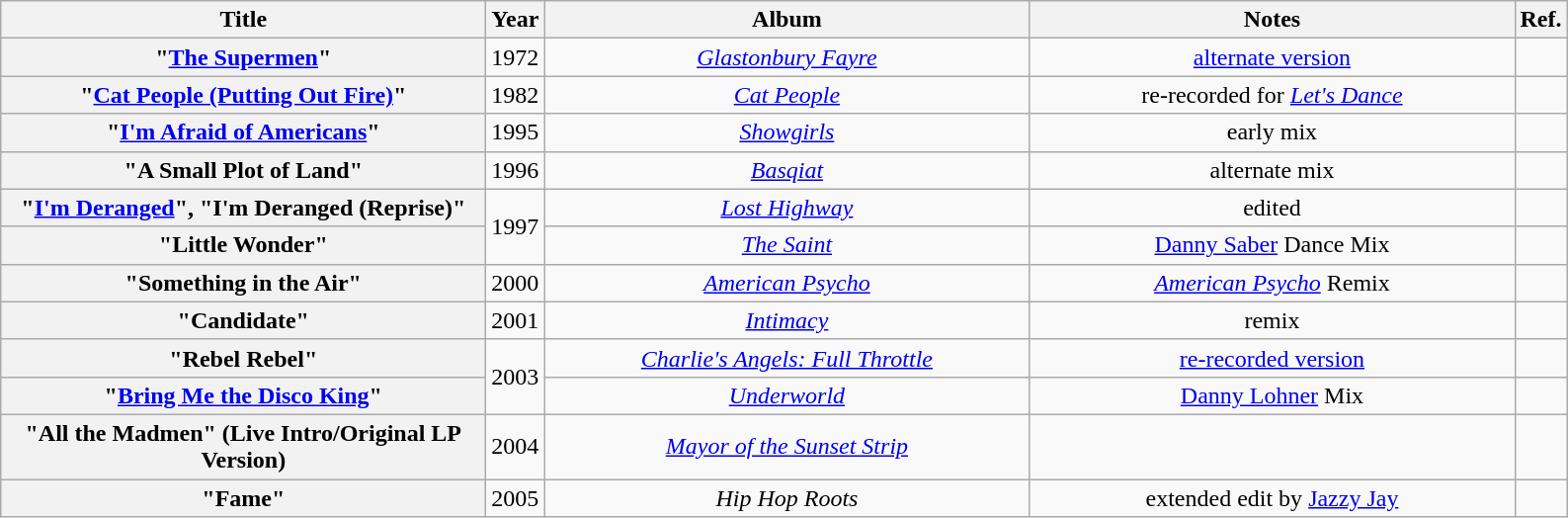<table class="wikitable plainrowheaders" style="text-align:center;">
<tr>
<th rowspan="1" scope="col" style="width:20em;">Title</th>
<th scope="col" rowspan="1" style="width:1em;">Year</th>
<th rowspan="1" scope="col" style="width:20em;">Album</th>
<th rowspan="1" scope="col" style="width:20em;">Notes</th>
<th scope="col" rowspan="1" style="width:1em;">Ref.</th>
</tr>
<tr>
<th scope="row">"<a href='#'>The Supermen</a>"</th>
<td>1972</td>
<td><em><a href='#'>Glastonbury Fayre</a></em></td>
<td><a href='#'>alternate version</a></td>
<td></td>
</tr>
<tr>
<th scope="row">"<a href='#'>Cat People (Putting Out Fire)</a>"</th>
<td>1982</td>
<td><em><a href='#'>Cat People</a></em></td>
<td>re-recorded for <em><a href='#'>Let's Dance</a></em></td>
<td></td>
</tr>
<tr>
<th scope="row">"<a href='#'>I'm Afraid of Americans</a>"</th>
<td>1995</td>
<td><em><a href='#'>Showgirls</a></em></td>
<td>early mix</td>
<td></td>
</tr>
<tr>
<th scope="row">"A Small Plot of Land"</th>
<td>1996</td>
<td><em><a href='#'>Basqiat</a></em></td>
<td>alternate mix</td>
<td></td>
</tr>
<tr>
<th scope="row">"<a href='#'>I'm Deranged</a>", "I'm Deranged (Reprise)"</th>
<td rowspan="2">1997</td>
<td><em><a href='#'>Lost Highway</a></em></td>
<td>edited</td>
<td></td>
</tr>
<tr>
<th scope="row">"Little Wonder"</th>
<td><em><a href='#'>The Saint</a></em></td>
<td><a href='#'>Danny Saber</a> Dance Mix</td>
<td></td>
</tr>
<tr>
<th scope="row">"Something in the Air"</th>
<td>2000</td>
<td><em><a href='#'>American Psycho</a></em></td>
<td><em><a href='#'>American Psycho</a></em> Remix</td>
<td></td>
</tr>
<tr>
<th scope="row">"Candidate"</th>
<td>2001</td>
<td><em><a href='#'>Intimacy</a></em></td>
<td>remix</td>
<td></td>
</tr>
<tr>
<th scope="row">"Rebel Rebel"</th>
<td rowspan="2">2003</td>
<td><em><a href='#'>Charlie's Angels: Full Throttle</a></em></td>
<td><a href='#'>re-recorded version</a></td>
<td></td>
</tr>
<tr>
<th scope="row">"<a href='#'>Bring Me the Disco King</a>"</th>
<td><em><a href='#'>Underworld</a></em></td>
<td><a href='#'>Danny Lohner</a> Mix</td>
<td></td>
</tr>
<tr>
<th scope="row">"All the Madmen" (Live Intro/Original LP Version)</th>
<td>2004</td>
<td><em><a href='#'>Mayor of the Sunset Strip</a></em></td>
<td></td>
<td></td>
</tr>
<tr>
<th scope="row">"Fame"</th>
<td>2005</td>
<td><em>Hip Hop Roots</em></td>
<td>extended edit by <a href='#'>Jazzy Jay</a></td>
<td></td>
</tr>
</table>
